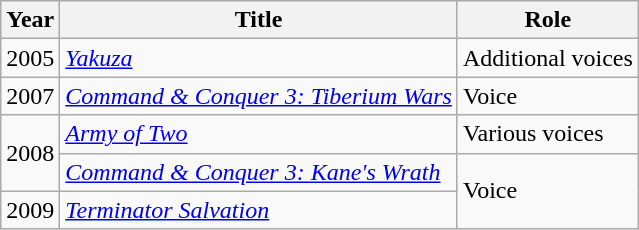<table class="wikitable sortable">
<tr>
<th>Year</th>
<th>Title</th>
<th>Role</th>
</tr>
<tr>
<td>2005</td>
<td><a href='#'><em>Yakuza</em></a></td>
<td>Additional voices</td>
</tr>
<tr>
<td>2007</td>
<td><em><a href='#'>Command & Conquer 3: Tiberium Wars</a></em></td>
<td>Voice</td>
</tr>
<tr>
<td rowspan="2">2008</td>
<td><a href='#'><em>Army of Two</em></a></td>
<td>Various voices</td>
</tr>
<tr>
<td><em><a href='#'>Command & Conquer 3: Kane's Wrath</a></em></td>
<td rowspan="2">Voice</td>
</tr>
<tr>
<td>2009</td>
<td><a href='#'><em>Terminator Salvation</em></a></td>
</tr>
</table>
